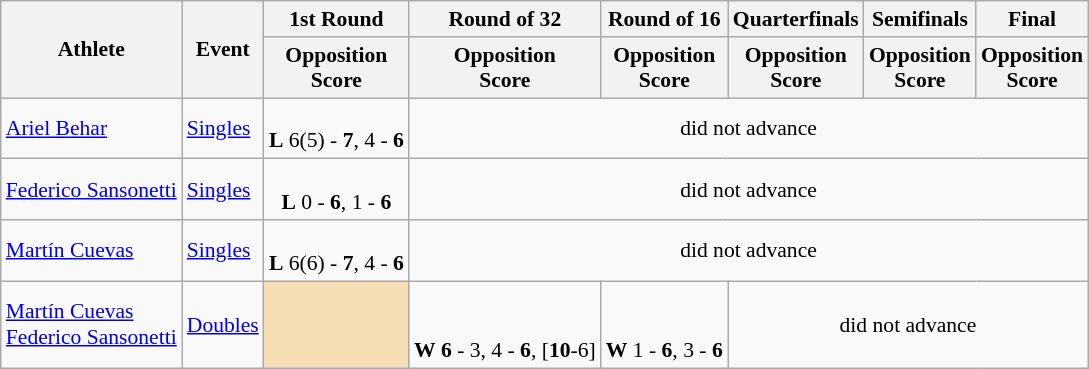<table class="wikitable" border="1" style="font-size:90%">
<tr>
<th rowspan=2>Athlete</th>
<th rowspan=2>Event</th>
<th>1st Round</th>
<th>Round of 32</th>
<th>Round of 16</th>
<th>Quarterfinals</th>
<th>Semifinals</th>
<th>Final</th>
</tr>
<tr>
<th>Opposition<br>Score</th>
<th>Opposition<br>Score</th>
<th>Opposition<br>Score</th>
<th>Opposition<br>Score</th>
<th>Opposition<br>Score</th>
<th>Opposition<br>Score</th>
</tr>
<tr>
<td><a href='#'>Ariel Behar</a></td>
<td><a href='#'>Singles</a></td>
<td align=center><br><strong>L</strong> 6(5) - <strong>7</strong>, 4 - <strong>6</strong></td>
<td align="center" colspan="7">did not advance</td>
</tr>
<tr>
<td><a href='#'>Federico Sansonetti</a></td>
<td><a href='#'>Singles</a></td>
<td align=center><br><strong>L</strong> 0 - <strong>6</strong>, 1 - <strong>6</strong></td>
<td align="center" colspan="7">did not advance</td>
</tr>
<tr>
<td><a href='#'>Martín Cuevas</a></td>
<td><a href='#'>Singles</a></td>
<td align=center><br><strong>L</strong> 6(6) - <strong>7</strong>, 4 - <strong>6</strong></td>
<td align="center" colspan="7">did not advance</td>
</tr>
<tr>
<td><a href='#'>Martín Cuevas</a><br><a href='#'>Federico Sansonetti</a></td>
<td><a href='#'>Doubles</a></td>
<td align=center bgcolor=wheat></td>
<td align=center><br><br><strong>W</strong> <strong>6</strong> - 3, 4 - <strong>6</strong>, [<strong>10</strong>-6]</td>
<td align=center><br><br><strong>W</strong> 1 - <strong>6</strong>, 3 - <strong>6</strong></td>
<td align="center" colspan="7">did not advance</td>
</tr>
</table>
